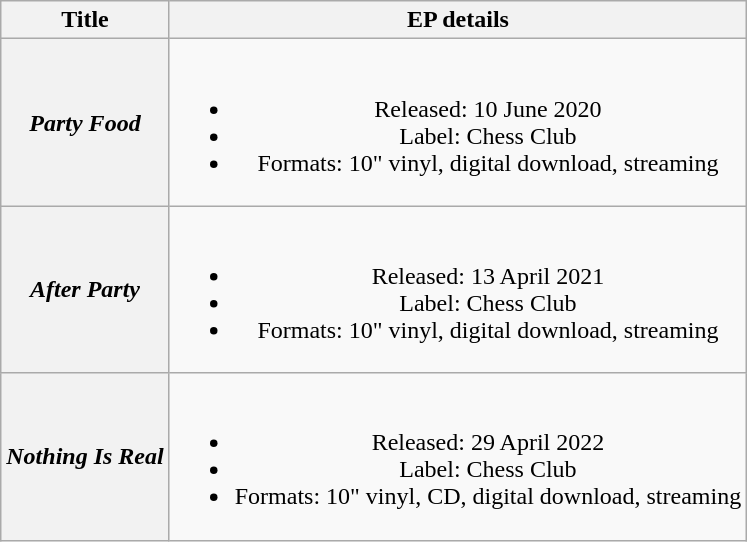<table class="wikitable plainrowheaders" style="text-align:center">
<tr>
<th scope="col">Title</th>
<th scope="col">EP details</th>
</tr>
<tr>
<th scope="row"><em>Party Food</em></th>
<td><br><ul><li>Released: 10 June 2020</li><li>Label: Chess Club</li><li>Formats: 10" vinyl, digital download, streaming</li></ul></td>
</tr>
<tr>
<th scope="row"><em>After Party</em></th>
<td><br><ul><li>Released: 13 April 2021</li><li>Label: Chess Club</li><li>Formats: 10" vinyl, digital download, streaming</li></ul></td>
</tr>
<tr>
<th scope="row"><em>Nothing Is Real</em></th>
<td><br><ul><li>Released: 29 April 2022</li><li>Label: Chess Club</li><li>Formats: 10" vinyl, CD, digital download, streaming</li></ul></td>
</tr>
</table>
